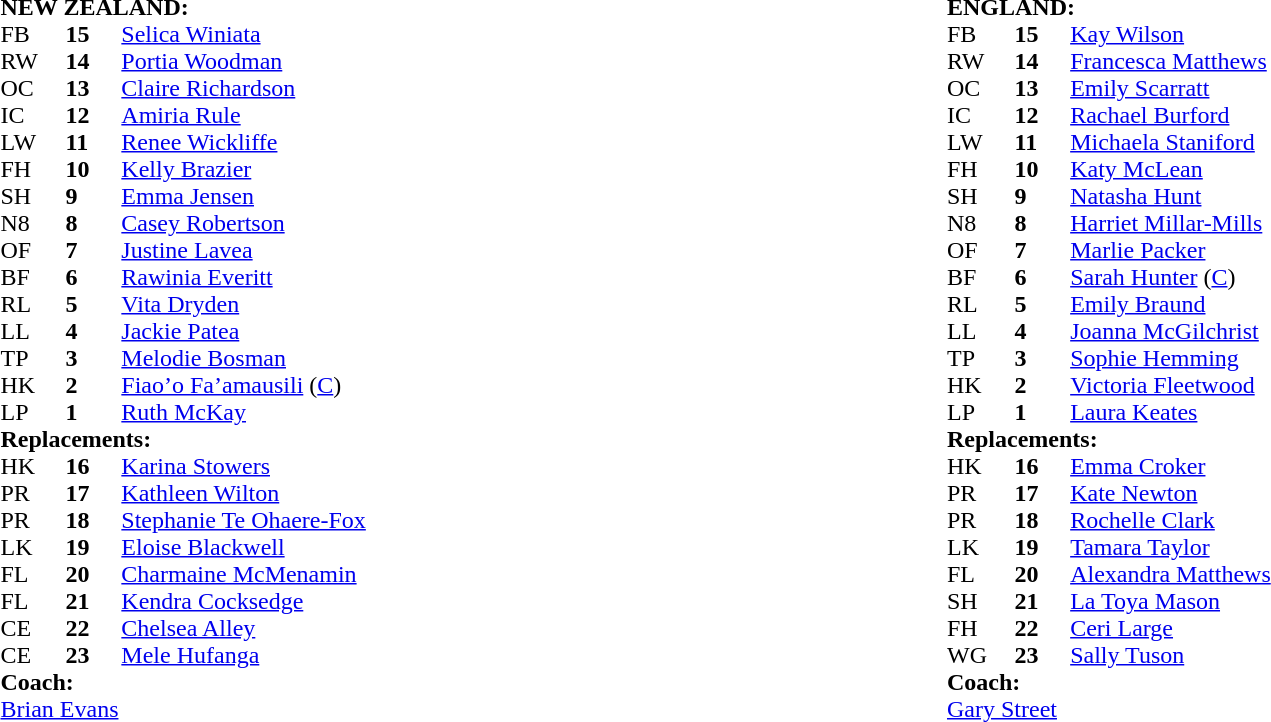<table style="width:100%">
<tr>
<td width="50%"><br><table cellspacing="0" cellpadding="0">
<tr>
<td colspan="4"><strong>NEW ZEALAND:</strong></td>
</tr>
<tr>
<th width="3%"></th>
<th width="3%"></th>
<th width="22%"></th>
<th width="22%"></th>
</tr>
<tr>
<td>FB</td>
<td><strong>15</strong></td>
<td><a href='#'>Selica Winiata</a></td>
</tr>
<tr>
<td>RW</td>
<td><strong>14</strong></td>
<td><a href='#'>Portia Woodman</a></td>
</tr>
<tr>
<td>OC</td>
<td><strong>13</strong></td>
<td><a href='#'>Claire Richardson</a></td>
</tr>
<tr>
<td>IC</td>
<td><strong>12</strong></td>
<td><a href='#'>Amiria Rule</a></td>
</tr>
<tr>
<td>LW</td>
<td><strong>11</strong></td>
<td><a href='#'>Renee Wickliffe</a></td>
</tr>
<tr>
<td>FH</td>
<td><strong>10</strong></td>
<td><a href='#'>Kelly Brazier</a></td>
</tr>
<tr>
<td>SH</td>
<td><strong>9</strong></td>
<td><a href='#'>Emma Jensen</a></td>
<td></td>
</tr>
<tr>
<td>N8</td>
<td><strong>8</strong></td>
<td><a href='#'>Casey Robertson</a></td>
</tr>
<tr>
<td>OF</td>
<td><strong>7</strong></td>
<td><a href='#'>Justine Lavea</a></td>
</tr>
<tr>
<td>BF</td>
<td><strong>6</strong></td>
<td><a href='#'>Rawinia Everitt</a></td>
</tr>
<tr>
<td>RL</td>
<td><strong>5</strong></td>
<td><a href='#'>Vita Dryden</a></td>
</tr>
<tr>
<td>LL</td>
<td><strong>4</strong></td>
<td><a href='#'>Jackie Patea</a></td>
<td></td>
</tr>
<tr>
<td>TP</td>
<td><strong>3</strong></td>
<td><a href='#'>Melodie Bosman</a></td>
<td></td>
</tr>
<tr>
<td>HK</td>
<td><strong>2</strong></td>
<td><a href='#'>Fiao’o Fa’amausili</a> (<a href='#'>C</a>)</td>
<td></td>
</tr>
<tr>
<td>LP</td>
<td><strong>1</strong></td>
<td><a href='#'>Ruth McKay</a></td>
<td></td>
</tr>
<tr>
<td colspan=4><strong>Replacements:</strong></td>
</tr>
<tr>
<td>HK</td>
<td><strong>16</strong></td>
<td><a href='#'>Karina Stowers</a></td>
<td></td>
</tr>
<tr>
<td>PR</td>
<td><strong>17</strong></td>
<td><a href='#'>Kathleen Wilton</a></td>
<td></td>
</tr>
<tr>
<td>PR</td>
<td><strong>18</strong></td>
<td><a href='#'>Stephanie Te Ohaere-Fox</a></td>
<td></td>
</tr>
<tr>
<td>LK</td>
<td><strong>19</strong></td>
<td><a href='#'>Eloise Blackwell</a></td>
<td></td>
</tr>
<tr>
<td>FL</td>
<td><strong>20</strong></td>
<td><a href='#'>Charmaine McMenamin</a></td>
</tr>
<tr>
<td>FL</td>
<td><strong>21</strong></td>
<td><a href='#'>Kendra Cocksedge</a></td>
<td></td>
</tr>
<tr>
<td>CE</td>
<td><strong>22</strong></td>
<td><a href='#'>Chelsea Alley</a></td>
</tr>
<tr>
<td>CE</td>
<td><strong>23</strong></td>
<td><a href='#'>Mele Hufanga</a></td>
</tr>
<tr>
<td colspan="4"><strong>Coach:</strong></td>
</tr>
<tr>
<td colspan="4"> <a href='#'>Brian Evans</a></td>
</tr>
<tr>
</tr>
</table>
</td>
<td width="50%"><br><table cellspacing="0" cellpadding="0">
<tr>
<td colspan="4"><strong>ENGLAND:</strong></td>
</tr>
<tr>
<th width="3%"></th>
<th width="3%"></th>
<th width="22%"></th>
<th width="22%"></th>
</tr>
<tr>
<td>FB</td>
<td><strong>15</strong></td>
<td><a href='#'>Kay Wilson</a></td>
</tr>
<tr>
<td>RW</td>
<td><strong>14</strong></td>
<td><a href='#'>Francesca Matthews</a></td>
</tr>
<tr>
<td>OC</td>
<td><strong>13</strong></td>
<td><a href='#'>Emily Scarratt</a></td>
</tr>
<tr>
<td>IC</td>
<td><strong>12</strong></td>
<td><a href='#'>Rachael Burford</a></td>
</tr>
<tr>
<td>LW</td>
<td><strong>11</strong></td>
<td><a href='#'>Michaela Staniford</a></td>
<td></td>
</tr>
<tr>
<td>FH</td>
<td><strong>10</strong></td>
<td><a href='#'>Katy McLean</a></td>
</tr>
<tr>
<td>SH</td>
<td><strong>9</strong></td>
<td><a href='#'>Natasha Hunt</a></td>
<td></td>
</tr>
<tr>
<td>N8</td>
<td><strong>8</strong></td>
<td><a href='#'>Harriet Millar-Mills</a></td>
</tr>
<tr>
<td>OF</td>
<td><strong>7</strong></td>
<td><a href='#'>Marlie Packer</a></td>
</tr>
<tr>
<td>BF</td>
<td><strong>6</strong></td>
<td><a href='#'>Sarah Hunter</a> (<a href='#'>C</a>)</td>
<td></td>
</tr>
<tr>
<td>RL</td>
<td><strong>5</strong></td>
<td><a href='#'>Emily Braund</a></td>
</tr>
<tr>
<td>LL</td>
<td><strong>4</strong></td>
<td><a href='#'>Joanna McGilchrist</a></td>
<td></td>
</tr>
<tr>
<td>TP</td>
<td><strong>3</strong></td>
<td><a href='#'>Sophie Hemming</a></td>
<td></td>
</tr>
<tr>
<td>HK</td>
<td><strong>2</strong></td>
<td><a href='#'>Victoria Fleetwood</a></td>
<td></td>
</tr>
<tr>
<td>LP</td>
<td><strong>1</strong></td>
<td><a href='#'>Laura Keates</a></td>
</tr>
<tr>
<td colspan=4><strong>Replacements:</strong></td>
</tr>
<tr>
<td>HK</td>
<td><strong>16</strong></td>
<td><a href='#'>Emma Croker</a></td>
<td></td>
</tr>
<tr>
<td>PR</td>
<td><strong>17</strong></td>
<td><a href='#'>Kate Newton</a></td>
</tr>
<tr>
<td>PR</td>
<td><strong>18</strong></td>
<td><a href='#'>Rochelle Clark</a></td>
<td></td>
</tr>
<tr>
<td>LK</td>
<td><strong>19</strong></td>
<td><a href='#'>Tamara Taylor</a></td>
</tr>
<tr>
<td>FL</td>
<td><strong>20</strong></td>
<td><a href='#'>Alexandra Matthews</a></td>
<td></td>
</tr>
<tr>
<td>SH</td>
<td><strong>21</strong></td>
<td><a href='#'>La Toya Mason</a></td>
<td></td>
</tr>
<tr>
<td>FH</td>
<td><strong>22</strong></td>
<td><a href='#'>Ceri Large</a></td>
</tr>
<tr>
<td>WG</td>
<td><strong>23</strong></td>
<td><a href='#'>Sally Tuson</a></td>
<td></td>
</tr>
<tr>
<td colspan="4"><strong>Coach:</strong></td>
</tr>
<tr>
<td colspan="4"> <a href='#'>Gary Street</a></td>
</tr>
<tr>
</tr>
</table>
</td>
</tr>
</table>
